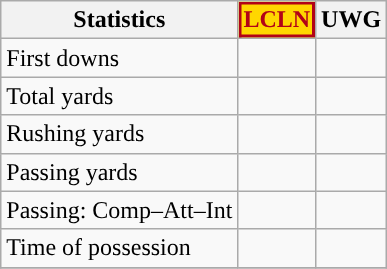<table class="wikitable" style="float: left;">
<tr>
<th>Statistics</th>
<th style="background-color:gold;color:#B20317;box-shadow: inset 2px 2px 0 #B20317, inset -2px -2px 0 #B20317">LCLN</th>
<th>UWG</th>
</tr>
<tr>
<td>First downs</td>
<td></td>
<td></td>
</tr>
<tr>
<td>Total yards</td>
<td></td>
<td></td>
</tr>
<tr>
<td>Rushing yards</td>
<td></td>
<td></td>
</tr>
<tr>
<td>Passing yards</td>
<td></td>
<td></td>
</tr>
<tr>
<td>Passing: Comp–Att–Int</td>
<td></td>
<td></td>
</tr>
<tr>
<td>Time of possession</td>
<td></td>
<td></td>
</tr>
<tr>
</tr>
</table>
